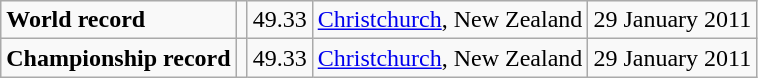<table class="wikitable">
<tr>
<td><strong>World record</strong></td>
<td></td>
<td>49.33</td>
<td><a href='#'>Christchurch</a>, New Zealand</td>
<td>29 January 2011</td>
</tr>
<tr>
<td><strong>Championship record</strong></td>
<td></td>
<td>49.33</td>
<td><a href='#'>Christchurch</a>, New Zealand</td>
<td>29 January 2011</td>
</tr>
</table>
